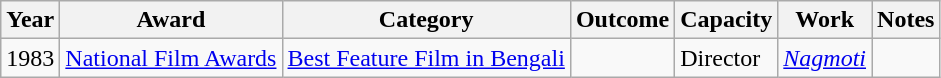<table class="wikitable sortable collapsible">
<tr>
<th>Year</th>
<th>Award</th>
<th>Category</th>
<th>Outcome</th>
<th>Capacity</th>
<th>Work</th>
<th>Notes</th>
</tr>
<tr>
<td>1983</td>
<td><a href='#'>National Film Awards</a></td>
<td><a href='#'>Best Feature Film in Bengali</a></td>
<td></td>
<td>Director</td>
<td><em><a href='#'>Nagmoti</a></em></td>
<td></td>
</tr>
</table>
